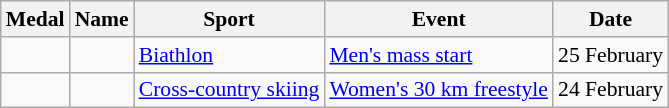<table class="wikitable sortable" style="font-size:90%">
<tr>
<th>Medal</th>
<th>Name</th>
<th>Sport</th>
<th>Event</th>
<th>Date</th>
</tr>
<tr>
<td></td>
<td></td>
<td><a href='#'>Biathlon</a></td>
<td><a href='#'>Men's mass start</a></td>
<td>25 February</td>
</tr>
<tr>
<td></td>
<td></td>
<td><a href='#'>Cross-country skiing</a></td>
<td><a href='#'>Women's 30 km freestyle</a></td>
<td>24 February</td>
</tr>
</table>
